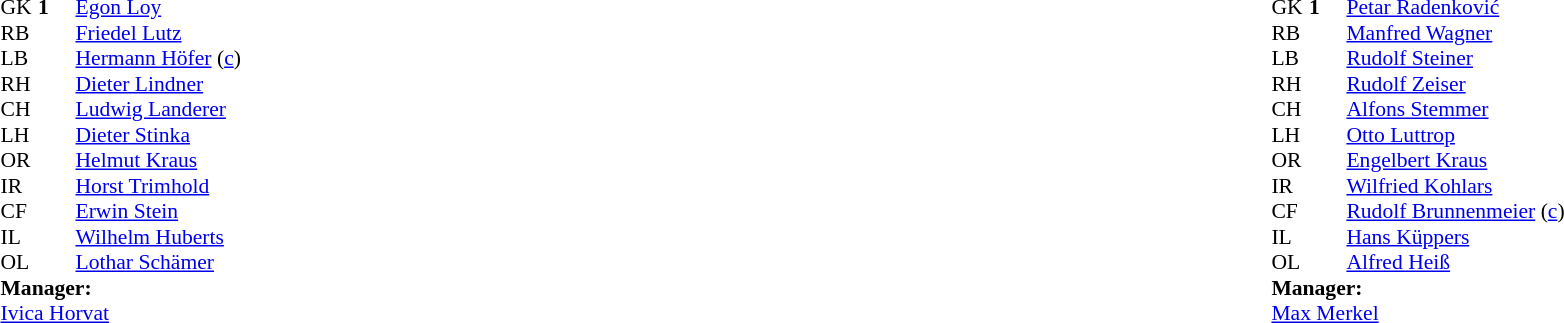<table width="100%">
<tr>
<td valign="top" width="40%"><br><table style="font-size:90%" cellspacing="0" cellpadding="0">
<tr>
<th width=25></th>
<th width=25></th>
</tr>
<tr>
<td>GK</td>
<td><strong>1</strong></td>
<td> <a href='#'>Egon Loy</a></td>
</tr>
<tr>
<td>RB</td>
<td></td>
<td> <a href='#'>Friedel Lutz</a></td>
</tr>
<tr>
<td>LB</td>
<td></td>
<td> <a href='#'>Hermann Höfer</a> (<a href='#'>c</a>)</td>
</tr>
<tr>
<td>RH</td>
<td></td>
<td> <a href='#'>Dieter Lindner</a></td>
</tr>
<tr>
<td>CH</td>
<td></td>
<td> <a href='#'>Ludwig Landerer</a></td>
</tr>
<tr>
<td>LH</td>
<td></td>
<td> <a href='#'>Dieter Stinka</a></td>
</tr>
<tr>
<td>OR</td>
<td></td>
<td> <a href='#'>Helmut Kraus</a></td>
</tr>
<tr>
<td>IR</td>
<td></td>
<td> <a href='#'>Horst Trimhold</a></td>
</tr>
<tr>
<td>CF</td>
<td></td>
<td> <a href='#'>Erwin Stein</a></td>
</tr>
<tr>
<td>IL</td>
<td></td>
<td> <a href='#'>Wilhelm Huberts</a></td>
</tr>
<tr>
<td>OL</td>
<td></td>
<td> <a href='#'>Lothar Schämer</a></td>
</tr>
<tr>
<td colspan=3><strong>Manager:</strong></td>
</tr>
<tr>
<td colspan=3> <a href='#'>Ivica Horvat</a></td>
</tr>
</table>
</td>
<td valign="top"></td>
<td valign="top" width="50%"><br><table style="font-size:90%; margin:auto" cellspacing="0" cellpadding="0">
<tr>
<th width=25></th>
<th width=25></th>
</tr>
<tr>
<td>GK</td>
<td><strong>1</strong></td>
<td> <a href='#'>Petar Radenković</a></td>
</tr>
<tr>
<td>RB</td>
<td></td>
<td> <a href='#'>Manfred Wagner</a></td>
</tr>
<tr>
<td>LB</td>
<td></td>
<td> <a href='#'>Rudolf Steiner</a></td>
</tr>
<tr>
<td>RH</td>
<td></td>
<td> <a href='#'>Rudolf Zeiser</a></td>
</tr>
<tr>
<td>CH</td>
<td></td>
<td> <a href='#'>Alfons Stemmer</a></td>
</tr>
<tr>
<td>LH</td>
<td></td>
<td> <a href='#'>Otto Luttrop</a></td>
</tr>
<tr>
<td>OR</td>
<td></td>
<td> <a href='#'>Engelbert Kraus</a></td>
</tr>
<tr>
<td>IR</td>
<td></td>
<td> <a href='#'>Wilfried Kohlars</a></td>
</tr>
<tr>
<td>CF</td>
<td></td>
<td> <a href='#'>Rudolf Brunnenmeier</a> (<a href='#'>c</a>)</td>
</tr>
<tr>
<td>IL</td>
<td></td>
<td> <a href='#'>Hans Küppers</a></td>
</tr>
<tr>
<td>OL</td>
<td></td>
<td> <a href='#'>Alfred Heiß</a></td>
</tr>
<tr>
<td colspan=3><strong>Manager:</strong></td>
</tr>
<tr>
<td colspan=3> <a href='#'>Max Merkel</a></td>
</tr>
</table>
</td>
</tr>
</table>
